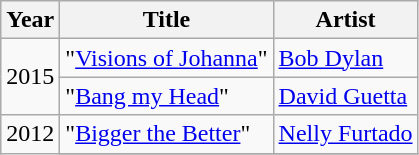<table class="wikitable sortable">
<tr>
<th>Year</th>
<th>Title</th>
<th>Artist</th>
</tr>
<tr>
<td rowspan="2">2015</td>
<td>"<a href='#'>Visions of Johanna</a>"</td>
<td><a href='#'>Bob Dylan</a></td>
</tr>
<tr>
<td>"<a href='#'>Bang my Head</a>"</td>
<td><a href='#'>David Guetta</a></td>
</tr>
<tr>
<td rowspan="2">2012</td>
<td>"<a href='#'>Bigger the Better</a>"</td>
<td><a href='#'>Nelly Furtado</a></td>
</tr>
<tr>
</tr>
</table>
